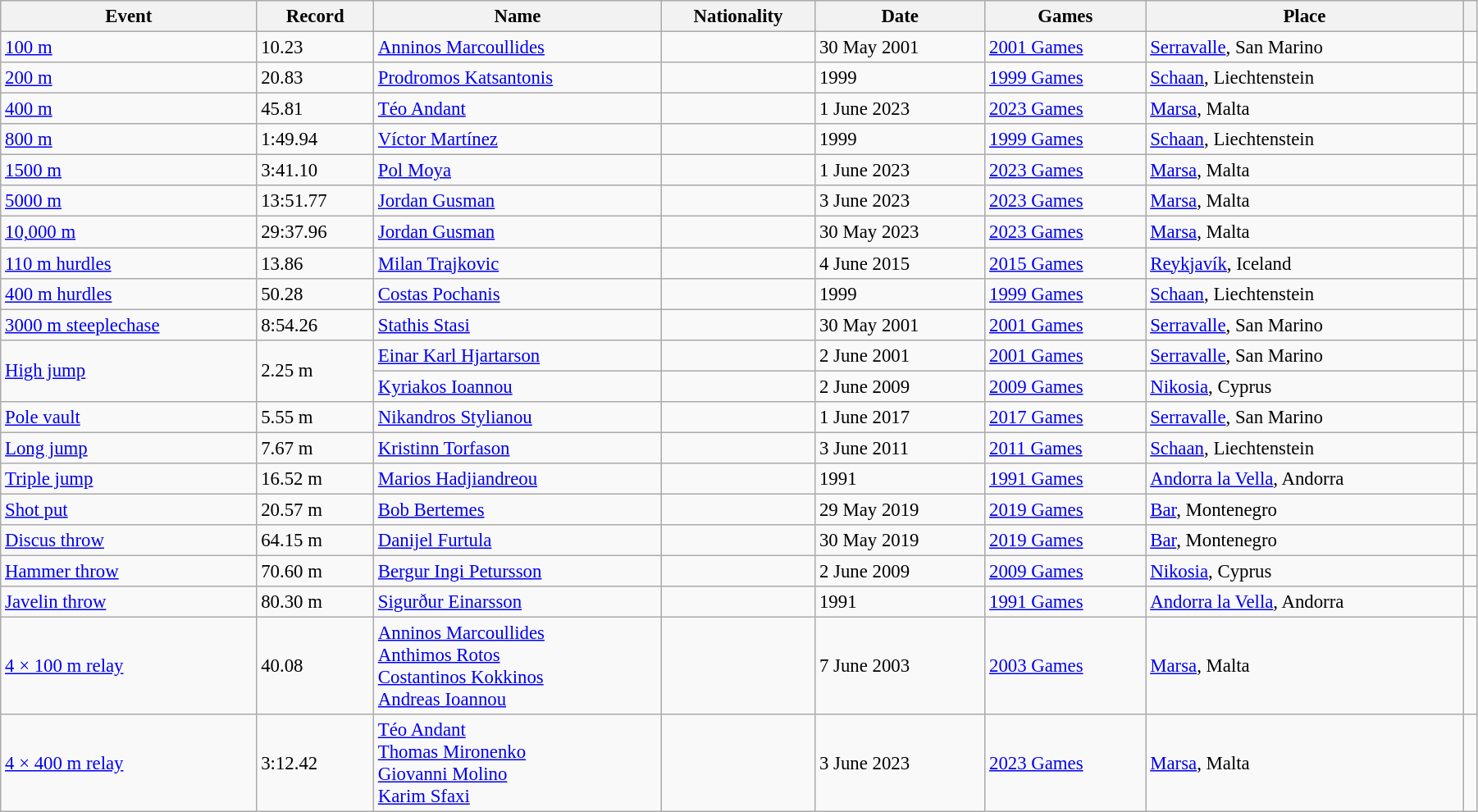<table class="wikitable" style="font-size:95%; width: 95%;">
<tr>
<th>Event</th>
<th>Record</th>
<th>Name</th>
<th>Nationality</th>
<th>Date</th>
<th>Games</th>
<th>Place</th>
<th></th>
</tr>
<tr>
<td><a href='#'>100 m</a></td>
<td>10.23 </td>
<td><a href='#'>Anninos Marcoullides</a></td>
<td></td>
<td>30 May 2001</td>
<td><a href='#'>2001 Games</a></td>
<td><a href='#'>Serravalle</a>, San Marino</td>
<td></td>
</tr>
<tr>
<td><a href='#'>200 m</a></td>
<td>20.83 </td>
<td><a href='#'>Prodromos Katsantonis</a></td>
<td></td>
<td>1999</td>
<td><a href='#'>1999 Games</a></td>
<td><a href='#'>Schaan</a>, Liechtenstein</td>
<td></td>
</tr>
<tr>
<td><a href='#'>400 m</a></td>
<td>45.81 </td>
<td><a href='#'>Téo Andant</a></td>
<td></td>
<td>1 June 2023</td>
<td><a href='#'>2023 Games</a></td>
<td><a href='#'>Marsa</a>, Malta</td>
<td></td>
</tr>
<tr>
<td><a href='#'>800 m</a></td>
<td>1:49.94</td>
<td><a href='#'>Víctor Martínez</a></td>
<td></td>
<td>1999</td>
<td><a href='#'>1999 Games</a></td>
<td><a href='#'>Schaan</a>, Liechtenstein</td>
<td></td>
</tr>
<tr>
<td><a href='#'>1500 m</a></td>
<td>3:41.10 </td>
<td><a href='#'>Pol Moya</a></td>
<td></td>
<td>1 June 2023</td>
<td><a href='#'>2023 Games</a></td>
<td><a href='#'>Marsa</a>, Malta</td>
<td></td>
</tr>
<tr>
<td><a href='#'>5000 m</a></td>
<td>13:51.77</td>
<td><a href='#'>Jordan Gusman</a></td>
<td></td>
<td>3 June 2023</td>
<td><a href='#'>2023 Games</a></td>
<td><a href='#'>Marsa</a>, Malta</td>
<td></td>
</tr>
<tr>
<td><a href='#'>10,000 m</a></td>
<td>29:37.96</td>
<td><a href='#'>Jordan Gusman</a></td>
<td></td>
<td>30 May 2023</td>
<td><a href='#'>2023 Games</a></td>
<td><a href='#'>Marsa</a>, Malta</td>
<td></td>
</tr>
<tr>
<td><a href='#'>110 m hurdles</a></td>
<td>13.86 </td>
<td><a href='#'>Milan Trajkovic</a></td>
<td></td>
<td>4 June 2015</td>
<td><a href='#'>2015 Games</a></td>
<td><a href='#'>Reykjavík</a>, Iceland</td>
<td></td>
</tr>
<tr>
<td><a href='#'>400 m hurdles</a></td>
<td>50.28</td>
<td><a href='#'>Costas Pochanis</a></td>
<td></td>
<td>1999</td>
<td><a href='#'>1999 Games</a></td>
<td><a href='#'>Schaan</a>, Liechtenstein</td>
<td></td>
</tr>
<tr>
<td><a href='#'>3000 m steeplechase</a></td>
<td>8:54.26</td>
<td><a href='#'>Stathis Stasi</a></td>
<td></td>
<td>30 May 2001</td>
<td><a href='#'>2001 Games</a></td>
<td><a href='#'>Serravalle</a>, San Marino</td>
<td></td>
</tr>
<tr>
<td rowspan=2><a href='#'>High jump</a></td>
<td rowspan=2>2.25 m</td>
<td><a href='#'>Einar Karl Hjartarson</a></td>
<td></td>
<td>2 June 2001</td>
<td><a href='#'>2001 Games</a></td>
<td><a href='#'>Serravalle</a>, San Marino</td>
<td></td>
</tr>
<tr>
<td><a href='#'>Kyriakos Ioannou</a></td>
<td></td>
<td>2 June 2009</td>
<td><a href='#'>2009 Games</a></td>
<td><a href='#'>Nikosia</a>, Cyprus</td>
<td></td>
</tr>
<tr>
<td><a href='#'>Pole vault</a></td>
<td>5.55 m</td>
<td><a href='#'>Nikandros Stylianou</a></td>
<td></td>
<td>1 June 2017</td>
<td><a href='#'>2017 Games</a></td>
<td><a href='#'>Serravalle</a>, San Marino</td>
<td></td>
</tr>
<tr>
<td><a href='#'>Long jump</a></td>
<td>7.67 m </td>
<td><a href='#'>Kristinn Torfason</a></td>
<td></td>
<td>3 June 2011</td>
<td><a href='#'>2011 Games</a></td>
<td><a href='#'>Schaan</a>, Liechtenstein</td>
<td></td>
</tr>
<tr>
<td><a href='#'>Triple jump</a></td>
<td>16.52 m</td>
<td><a href='#'>Marios Hadjiandreou</a></td>
<td></td>
<td>1991</td>
<td><a href='#'>1991 Games</a></td>
<td><a href='#'>Andorra la Vella</a>, Andorra</td>
<td></td>
</tr>
<tr>
<td><a href='#'>Shot put</a></td>
<td>20.57 m</td>
<td><a href='#'>Bob Bertemes</a></td>
<td></td>
<td>29 May 2019</td>
<td><a href='#'>2019 Games</a></td>
<td><a href='#'>Bar</a>, Montenegro</td>
<td></td>
</tr>
<tr>
<td><a href='#'>Discus throw</a></td>
<td>64.15 m</td>
<td><a href='#'>Danijel Furtula</a></td>
<td></td>
<td>30 May 2019</td>
<td><a href='#'>2019 Games</a></td>
<td><a href='#'>Bar</a>, Montenegro</td>
<td></td>
</tr>
<tr>
<td><a href='#'>Hammer throw</a></td>
<td>70.60 m</td>
<td><a href='#'>Bergur Ingi Petursson</a></td>
<td></td>
<td>2 June 2009</td>
<td><a href='#'>2009 Games</a></td>
<td><a href='#'>Nikosia</a>, Cyprus</td>
<td></td>
</tr>
<tr>
<td><a href='#'>Javelin throw</a></td>
<td>80.30 m</td>
<td><a href='#'>Sigurður Einarsson</a></td>
<td></td>
<td>1991</td>
<td><a href='#'>1991 Games</a></td>
<td><a href='#'>Andorra la Vella</a>, Andorra</td>
<td></td>
</tr>
<tr>
<td><a href='#'>4 × 100 m relay</a></td>
<td>40.08</td>
<td><a href='#'>Anninos Marcoullides</a><br><a href='#'>Anthimos Rotos</a><br><a href='#'>Costantinos Kokkinos</a><br><a href='#'>Andreas Ioannou</a></td>
<td></td>
<td>7 June 2003</td>
<td><a href='#'>2003 Games</a></td>
<td><a href='#'>Marsa</a>, Malta</td>
<td></td>
</tr>
<tr>
<td><a href='#'>4 × 400 m relay</a></td>
<td>3:12.42</td>
<td><a href='#'>Téo Andant</a><br><a href='#'>Thomas Mironenko</a><br><a href='#'>Giovanni Molino</a><br><a href='#'>Karim Sfaxi</a></td>
<td></td>
<td>3 June 2023</td>
<td><a href='#'>2023 Games</a></td>
<td><a href='#'>Marsa</a>, Malta</td>
<td></td>
</tr>
</table>
